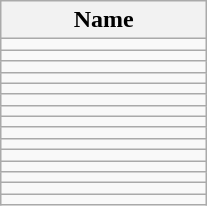<table class="wikitable sortable">
<tr>
<th style="width:130px">Name</th>
</tr>
<tr>
<td align="left"></td>
</tr>
<tr>
<td align="left"></td>
</tr>
<tr>
<td align="left"></td>
</tr>
<tr>
<td align="left"></td>
</tr>
<tr>
<td align="left"></td>
</tr>
<tr>
<td align="left"></td>
</tr>
<tr>
<td align="left"></td>
</tr>
<tr>
<td align="left"></td>
</tr>
<tr>
<td align="left"></td>
</tr>
<tr>
<td align="left"></td>
</tr>
<tr>
<td align="left"></td>
</tr>
<tr>
<td align="left"></td>
</tr>
<tr>
<td align="left"></td>
</tr>
<tr>
<td align="left"></td>
</tr>
<tr>
<td align="left"></td>
</tr>
</table>
